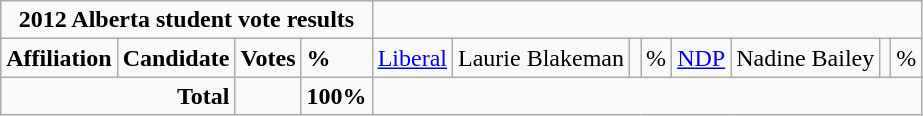<table class="wikitable">
<tr>
<td colspan="5" align=center><strong>2012 Alberta student vote results</strong></td>
</tr>
<tr>
<td colspan="2"><strong>Affiliation</strong></td>
<td><strong>Candidate</strong></td>
<td><strong>Votes</strong></td>
<td><strong>%</strong><br>

</td>
<td><a href='#'>Liberal</a></td>
<td>Laurie Blakeman</td>
<td></td>
<td>%<br></td>
<td><a href='#'>NDP</a></td>
<td>Nadine Bailey</td>
<td></td>
<td>%</td>
</tr>
<tr>
<td colspan="3" align="right"><strong>Total</strong></td>
<td></td>
<td><strong>100%</strong></td>
</tr>
</table>
